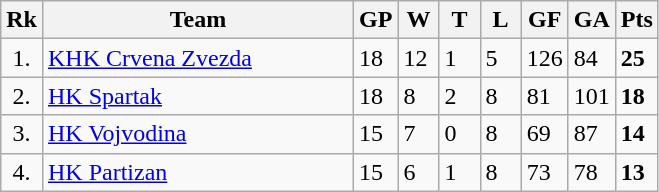<table class="wikitable" style="text-align:left;">
<tr>
<th width=20>Rk</th>
<th width=200>Team</th>
<th width=20 abbr="Games Played">GP</th>
<th width=20 abbr="Won">W</th>
<th width=20 abbr="Tied">T</th>
<th width=20 abbr="Lost">L</th>
<th width=20 abbr="Goals for">GF</th>
<th width=20 abbr="Goals against">GA</th>
<th width=20 abbr="Points">Pts</th>
</tr>
<tr>
<td style="text-align:center;">1.</td>
<td><a href='#'>KHK Crvena Zvezda</a></td>
<td>18</td>
<td>12</td>
<td>1</td>
<td>5</td>
<td>126</td>
<td>84</td>
<td><strong>25</strong></td>
</tr>
<tr>
<td style="text-align:center;">2.</td>
<td><a href='#'>HK Spartak</a></td>
<td>18</td>
<td>8</td>
<td>2</td>
<td>8</td>
<td>81</td>
<td>101</td>
<td><strong>18</strong></td>
</tr>
<tr>
<td style="text-align:center;">3.</td>
<td><a href='#'>HK Vojvodina</a></td>
<td>15</td>
<td>7</td>
<td>0</td>
<td>8</td>
<td>69</td>
<td>87</td>
<td><strong>14</strong></td>
</tr>
<tr>
<td style="text-align:center;">4.</td>
<td><a href='#'>HK Partizan</a></td>
<td>15</td>
<td>6</td>
<td>1</td>
<td>8</td>
<td>73</td>
<td>78</td>
<td><strong>13</strong></td>
</tr>
</table>
